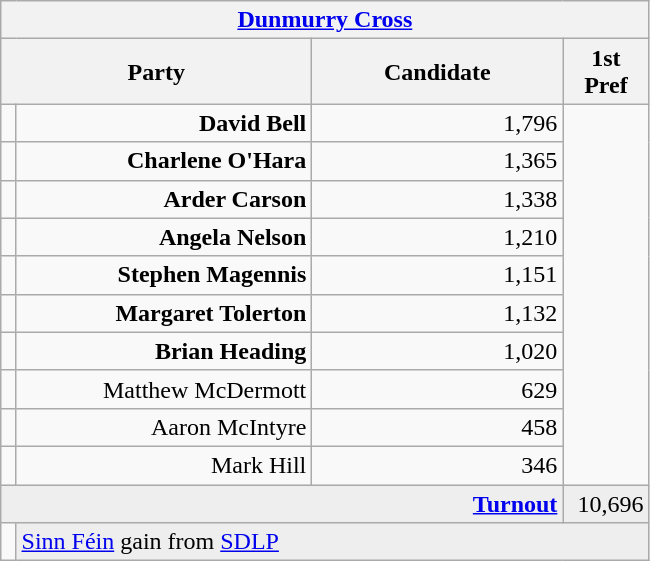<table class="wikitable">
<tr>
<th colspan="4" align="center"><a href='#'>Dunmurry Cross</a></th>
</tr>
<tr>
<th colspan="2" align="center" width=200>Party</th>
<th width=160>Candidate</th>
<th width=50>1st Pref</th>
</tr>
<tr>
<td></td>
<td align="right"><strong>David Bell</strong></td>
<td align="right">1,796</td>
</tr>
<tr>
<td></td>
<td align="right"><strong>Charlene O'Hara</strong></td>
<td align="right">1,365</td>
</tr>
<tr>
<td></td>
<td align="right"><strong>Arder Carson</strong></td>
<td align="right">1,338</td>
</tr>
<tr>
<td></td>
<td align="right"><strong>Angela Nelson</strong></td>
<td align="right">1,210</td>
</tr>
<tr>
<td></td>
<td align="right"><strong>Stephen Magennis</strong></td>
<td align="right">1,151</td>
</tr>
<tr>
<td></td>
<td align="right"><strong>Margaret Tolerton</strong></td>
<td align="right">1,132</td>
</tr>
<tr>
<td></td>
<td align="right"><strong>Brian Heading</strong></td>
<td align="right">1,020</td>
</tr>
<tr>
<td></td>
<td align="right">Matthew McDermott</td>
<td align="right">629</td>
</tr>
<tr>
<td></td>
<td align="right">Aaron McIntyre</td>
<td align="right">458</td>
</tr>
<tr>
<td></td>
<td align="right">Mark Hill</td>
<td align="right">346</td>
</tr>
<tr bgcolor="EEEEEE">
<td colspan=3 align="right"><strong><a href='#'>Turnout</a></strong></td>
<td align="right">10,696</td>
</tr>
<tr>
<td bgcolor=></td>
<td colspan=3 bgcolor="EEEEEE"><a href='#'>Sinn Féin</a> gain from <a href='#'>SDLP</a></td>
</tr>
</table>
